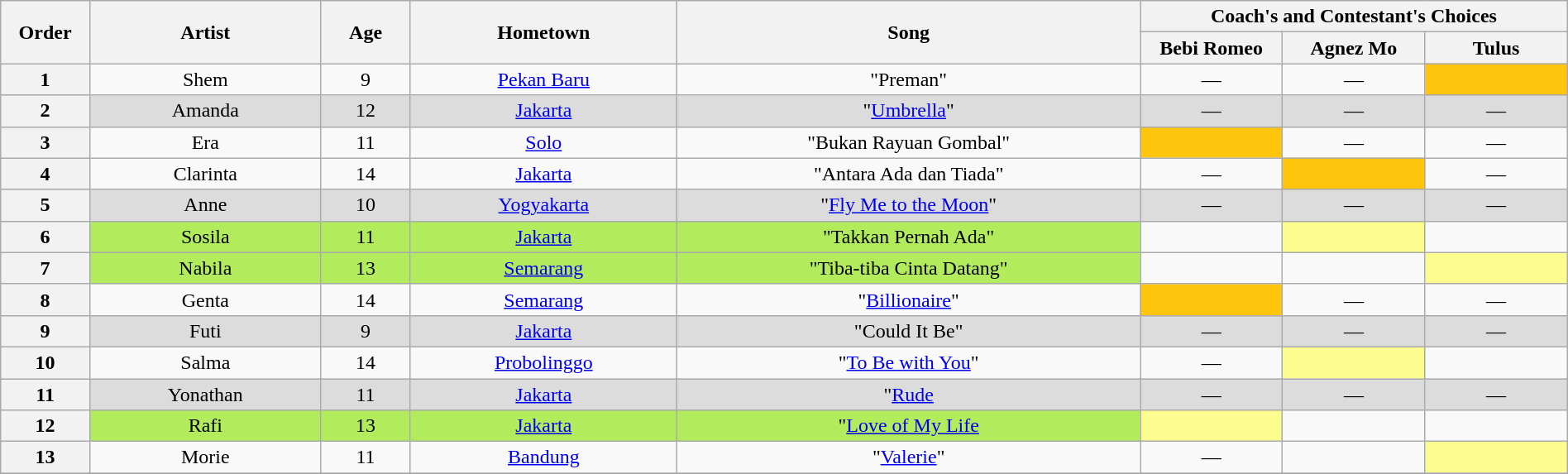<table class="wikitable" style="text-align:center; width:100%;">
<tr>
<th rowspan="2" scope="col" style="width:05%;">Order</th>
<th rowspan="2" scope="col" style="width:13%;">Artist</th>
<th rowspan="2" scope="col" style="width:05%;">Age</th>
<th rowspan="2" scope="col" style="width:15%;">Hometown</th>
<th rowspan="2" scope="col" style="width:26%;">Song</th>
<th colspan="3" scope="col" style="width:40%;">Coach's and Contestant's Choices</th>
</tr>
<tr>
<th style="width:08%;">Bebi Romeo</th>
<th style="width:08%;">Agnez Mo</th>
<th style="width:08%;">Tulus</th>
</tr>
<tr>
<th>1</th>
<td>Shem</td>
<td>9</td>
<td><a href='#'>Pekan Baru</a></td>
<td>"Preman"</td>
<td>—</td>
<td>—</td>
<td style="background:#ffc40c;"><strong></strong></td>
</tr>
<tr bgcolor=#DCDCDC>
<th>2</th>
<td>Amanda</td>
<td>12</td>
<td><a href='#'>Jakarta</a></td>
<td>"<a href='#'>Umbrella</a>"</td>
<td>—</td>
<td>—</td>
<td>—</td>
</tr>
<tr>
<th>3</th>
<td>Era</td>
<td>11</td>
<td><a href='#'>Solo</a></td>
<td>"Bukan Rayuan Gombal"</td>
<td style="background:#ffc40c;"><strong></strong></td>
<td>—</td>
<td>—</td>
</tr>
<tr>
<th>4</th>
<td>Clarinta</td>
<td>14</td>
<td><a href='#'>Jakarta</a></td>
<td>"Antara Ada dan Tiada"</td>
<td>—</td>
<td style="background:#ffc40c;"><strong></strong></td>
<td>—</td>
</tr>
<tr bgcolor=#DCDCDC>
<th>5</th>
<td>Anne</td>
<td>10</td>
<td><a href='#'>Yogyakarta</a></td>
<td>"<a href='#'>Fly Me to the Moon</a>"</td>
<td>—</td>
<td>—</td>
<td>—</td>
</tr>
<tr>
<th>6</th>
<td style="background:#B2EC5D;">Sosila</td>
<td style="background:#B2EC5D;">11</td>
<td style="background:#B2EC5D;"><a href='#'>Jakarta</a></td>
<td style="background:#B2EC5D;">"Takkan Pernah Ada"</td>
<td><strong></strong></td>
<td style="background:#fdfc8f;"><strong></strong></td>
<td><strong></strong></td>
</tr>
<tr>
<th>7</th>
<td style="background:#B2EC5D;">Nabila</td>
<td style="background:#B2EC5D;">13</td>
<td style="background:#B2EC5D;"><a href='#'>Semarang</a></td>
<td style="background:#B2EC5D;">"Tiba-tiba Cinta Datang"</td>
<td><strong></strong></td>
<td><strong></strong></td>
<td style="background:#fdfc8f;"><strong></strong></td>
</tr>
<tr>
<th>8</th>
<td>Genta</td>
<td>14</td>
<td><a href='#'>Semarang</a></td>
<td>"<a href='#'>Billionaire</a>"</td>
<td style="background:#ffc40c;"><strong></strong></td>
<td>—</td>
<td>—</td>
</tr>
<tr bgcolor=#DCDCDC>
<th>9</th>
<td>Futi</td>
<td>9</td>
<td><a href='#'>Jakarta</a></td>
<td>"Could It Be"</td>
<td>—</td>
<td>—</td>
<td>—</td>
</tr>
<tr>
<th>10</th>
<td>Salma</td>
<td>14</td>
<td><a href='#'>Probolinggo</a></td>
<td>"<a href='#'>To Be with You</a>"</td>
<td>—</td>
<td style="background:#fdfc8f;"><strong></strong></td>
<td><strong></strong></td>
</tr>
<tr bgcolor=#DCDCDC>
<th>11</th>
<td>Yonathan</td>
<td>11</td>
<td><a href='#'>Jakarta</a></td>
<td>"<a href='#'>Rude</a></td>
<td>—</td>
<td>—</td>
<td>—</td>
</tr>
<tr>
<th>12</th>
<td style="background:#B2EC5D;">Rafi</td>
<td style="background:#B2EC5D;">13</td>
<td style="background:#B2EC5D;"><a href='#'>Jakarta</a></td>
<td style="background:#B2EC5D;">"<a href='#'>Love of My Life</a></td>
<td style="background:#fdfc8f;"><strong></strong></td>
<td><strong></strong></td>
<td><strong></strong></td>
</tr>
<tr>
<th>13</th>
<td>Morie</td>
<td>11</td>
<td><a href='#'>Bandung</a></td>
<td>"<a href='#'>Valerie</a>"</td>
<td>—</td>
<td><strong></strong></td>
<td style="background:#fdfc8f;"><strong></strong></td>
</tr>
<tr>
</tr>
</table>
